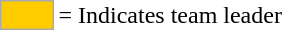<table>
<tr>
<td style="background:#fc0; border:1px solid #aaa; width:2em;"></td>
<td>= Indicates team leader</td>
</tr>
</table>
